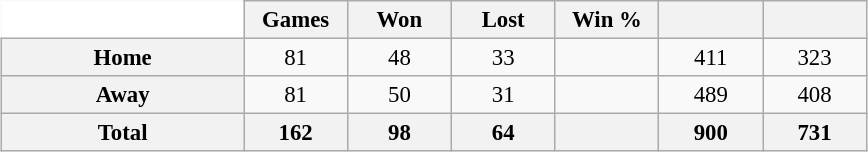<table class="wikitable" style="margin:1em auto; font-size:95%; text-align:center; width:38em; border:0;">
<tr>
<td style="width:28%; background:#fff; border:0;"></td>
<th style="width:12%;">Games</th>
<th style="width:12%;">Won</th>
<th style="width:12%;">Lost</th>
<th style="width:12%;">Win %</th>
<th style="width:12%;"></th>
<th style="width:12%;"></th>
</tr>
<tr>
<th>Home</th>
<td>81</td>
<td>48</td>
<td>33</td>
<td></td>
<td>411</td>
<td>323</td>
</tr>
<tr>
<th>Away</th>
<td>81</td>
<td>50</td>
<td>31</td>
<td></td>
<td>489</td>
<td>408</td>
</tr>
<tr>
<th>Total</th>
<th>162</th>
<th>98</th>
<th>64</th>
<th></th>
<th>900</th>
<th>731</th>
</tr>
</table>
